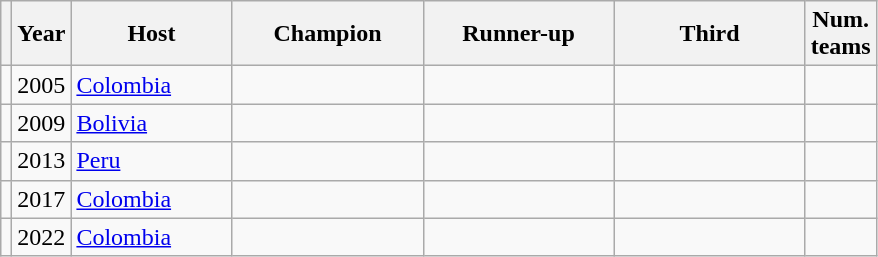<table class="wikitable sortable" style="font-size: %; text-align:; width:;">
<tr>
<th width=></th>
<th width=>Year</th>
<th width= 100px>Host</th>
<th width= 120px> Champion</th>
<th width= 120px> Runner-up</th>
<th width= 120px> Third</th>
<th width= px>Num.<br>teams</th>
</tr>
<tr>
<td></td>
<td>2005</td>
<td><a href='#'>Colombia</a></td>
<td><strong></strong></td>
<td></td>
<td></td>
<td></td>
</tr>
<tr>
<td></td>
<td>2009</td>
<td><a href='#'>Bolivia</a></td>
<td><strong></strong></td>
<td></td>
<td></td>
<td></td>
</tr>
<tr>
<td></td>
<td>2013</td>
<td><a href='#'>Peru</a></td>
<td><strong></strong></td>
<td></td>
<td></td>
<td></td>
</tr>
<tr>
<td></td>
<td>2017</td>
<td><a href='#'>Colombia</a></td>
<td><strong></strong></td>
<td></td>
<td></td>
<td></td>
</tr>
<tr>
<td></td>
<td>2022</td>
<td><a href='#'>Colombia</a></td>
<td><strong></strong></td>
<td></td>
<td></td>
<td></td>
</tr>
</table>
